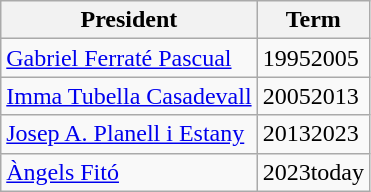<table class="wikitable">
<tr>
<th>President</th>
<th>Term</th>
</tr>
<tr>
<td><a href='#'>Gabriel Ferraté Pascual</a></td>
<td>19952005</td>
</tr>
<tr>
<td><a href='#'>Imma Tubella Casadevall</a></td>
<td>20052013</td>
</tr>
<tr>
<td><a href='#'>Josep A. Planell i Estany</a></td>
<td>20132023</td>
</tr>
<tr>
<td><a href='#'>Àngels Fitó</a></td>
<td>2023today</td>
</tr>
</table>
